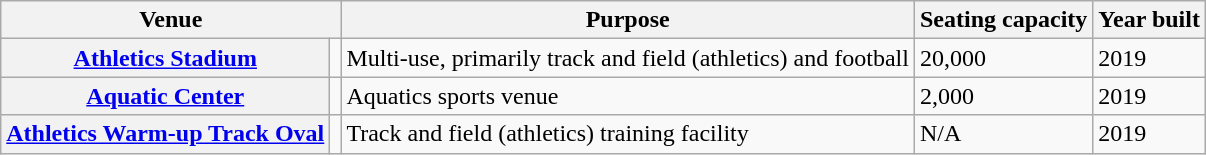<table class="wikitable sortable">
<tr>
<th scope="col" colspan="2">Venue</th>
<th scope="col">Purpose</th>
<th scope="col">Seating capacity</th>
<th scope="col">Year built</th>
</tr>
<tr>
<th scope="row"><a href='#'>Athletics Stadium</a></th>
<td></td>
<td>Multi-use, primarily track and field (athletics) and football</td>
<td>20,000</td>
<td>2019</td>
</tr>
<tr>
<th scope="row"><a href='#'>Aquatic Center</a></th>
<td></td>
<td>Aquatics sports venue</td>
<td>2,000</td>
<td>2019</td>
</tr>
<tr>
<th scope="row"><a href='#'>Athletics Warm-up Track Oval</a></th>
<td></td>
<td>Track and field (athletics) training facility</td>
<td>N/A</td>
<td>2019</td>
</tr>
</table>
